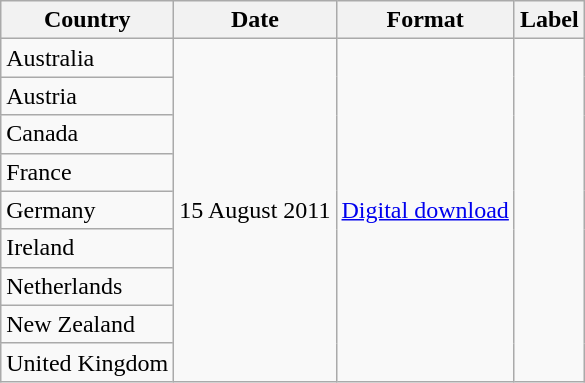<table class=wikitable>
<tr>
<th scope="col">Country</th>
<th scope="col">Date</th>
<th scope="col">Format</th>
<th scope="col">Label</th>
</tr>
<tr>
<td>Australia</td>
<td rowspan="9">15 August 2011</td>
<td rowspan="9"><a href='#'>Digital download</a></td>
<td rowspan="9"></td>
</tr>
<tr>
<td>Austria</td>
</tr>
<tr>
<td>Canada</td>
</tr>
<tr>
<td>France</td>
</tr>
<tr>
<td>Germany</td>
</tr>
<tr>
<td>Ireland</td>
</tr>
<tr>
<td>Netherlands</td>
</tr>
<tr>
<td>New Zealand</td>
</tr>
<tr>
<td>United Kingdom</td>
</tr>
</table>
